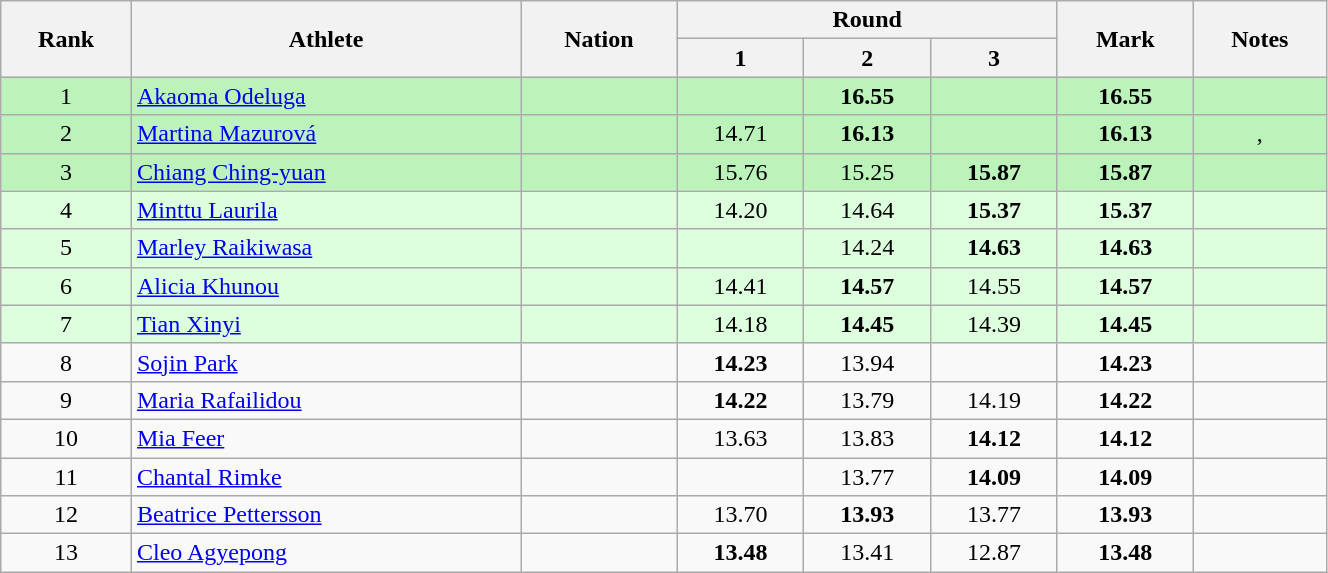<table class="wikitable sortable" style="text-align:center;width: 70%;">
<tr>
<th rowspan=2>Rank</th>
<th rowspan=2>Athlete</th>
<th rowspan=2>Nation</th>
<th colspan=3>Round</th>
<th rowspan=2>Mark</th>
<th rowspan=2>Notes</th>
</tr>
<tr>
<th>1</th>
<th>2</th>
<th>3</th>
</tr>
<tr bgcolor=bbf3bb>
<td>1</td>
<td align=left><a href='#'>Akaoma Odeluga</a></td>
<td align=left></td>
<td></td>
<td><strong>16.55</strong></td>
<td></td>
<td><strong>16.55</strong></td>
<td></td>
</tr>
<tr bgcolor=bbf3bb>
<td>2</td>
<td align=left><a href='#'>Martina Mazurová</a></td>
<td align=left></td>
<td>14.71</td>
<td><strong>16.13</strong></td>
<td></td>
<td><strong>16.13</strong></td>
<td>, </td>
</tr>
<tr bgcolor=bbf3bb>
<td>3</td>
<td align=left><a href='#'>Chiang Ching-yuan</a></td>
<td align=left></td>
<td>15.76</td>
<td>15.25</td>
<td><strong>15.87</strong></td>
<td><strong>15.87</strong></td>
<td></td>
</tr>
<tr bgcolor=ddffdd>
<td>4</td>
<td align=left><a href='#'>Minttu Laurila</a></td>
<td align=left></td>
<td>14.20</td>
<td>14.64</td>
<td><strong>15.37</strong></td>
<td><strong>15.37</strong></td>
<td></td>
</tr>
<tr bgcolor=ddffdd>
<td>5</td>
<td align=left><a href='#'>Marley Raikiwasa</a></td>
<td align=left></td>
<td></td>
<td>14.24</td>
<td><strong>14.63</strong></td>
<td><strong>14.63</strong></td>
<td></td>
</tr>
<tr bgcolor=ddffdd>
<td>6</td>
<td align=left><a href='#'>Alicia Khunou</a></td>
<td align=left></td>
<td>14.41</td>
<td><strong>14.57</strong></td>
<td>14.55</td>
<td><strong>14.57</strong></td>
<td></td>
</tr>
<tr bgcolor=ddffdd>
<td>7</td>
<td align=left><a href='#'>Tian Xinyi</a></td>
<td align=left></td>
<td>14.18</td>
<td><strong>14.45</strong></td>
<td>14.39</td>
<td><strong>14.45</strong></td>
<td></td>
</tr>
<tr>
<td>8</td>
<td align=left><a href='#'>Sojin Park</a></td>
<td align=left></td>
<td><strong>14.23</strong></td>
<td>13.94</td>
<td></td>
<td><strong>14.23</strong></td>
<td></td>
</tr>
<tr>
<td>9</td>
<td align=left><a href='#'>Maria Rafailidou</a></td>
<td align=left></td>
<td><strong>14.22</strong></td>
<td>13.79</td>
<td>14.19</td>
<td><strong>14.22</strong></td>
<td></td>
</tr>
<tr>
<td>10</td>
<td align=left><a href='#'>Mia Feer</a></td>
<td align=left></td>
<td>13.63</td>
<td>13.83</td>
<td><strong>14.12</strong></td>
<td><strong>14.12</strong></td>
<td></td>
</tr>
<tr>
<td>11</td>
<td align=left><a href='#'>Chantal Rimke</a></td>
<td align=left></td>
<td></td>
<td>13.77</td>
<td><strong>14.09</strong></td>
<td><strong>14.09</strong></td>
<td></td>
</tr>
<tr>
<td>12</td>
<td align=left><a href='#'>Beatrice Pettersson</a></td>
<td align=left></td>
<td>13.70</td>
<td><strong>13.93</strong></td>
<td>13.77</td>
<td><strong>13.93</strong></td>
<td></td>
</tr>
<tr>
<td>13</td>
<td align=left><a href='#'>Cleo Agyepong</a></td>
<td align=left></td>
<td><strong>13.48</strong></td>
<td>13.41</td>
<td>12.87</td>
<td><strong>13.48</strong></td>
<td></td>
</tr>
</table>
